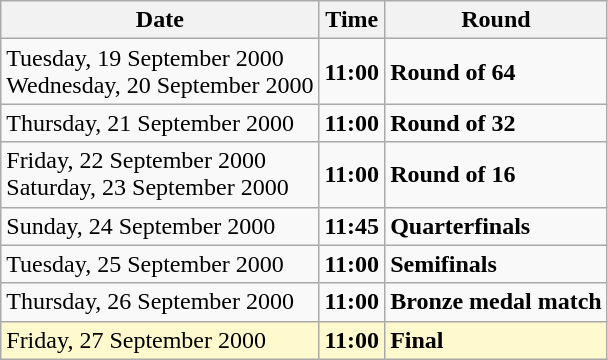<table class="wikitable">
<tr>
<th>Date</th>
<th>Time</th>
<th>Round</th>
</tr>
<tr>
<td>Tuesday, 19 September 2000<br>Wednesday, 20 September 2000</td>
<td><strong>11:00</strong></td>
<td><strong>Round of 64</strong></td>
</tr>
<tr>
<td>Thursday, 21 September 2000</td>
<td><strong>11:00</strong></td>
<td><strong>Round of 32</strong></td>
</tr>
<tr>
<td>Friday, 22 September 2000<br>Saturday, 23 September 2000</td>
<td><strong>11:00</strong></td>
<td><strong>Round of 16</strong></td>
</tr>
<tr>
<td>Sunday, 24 September 2000</td>
<td><strong>11:45</strong></td>
<td><strong>Quarterfinals</strong></td>
</tr>
<tr>
<td>Tuesday, 25 September 2000</td>
<td><strong>11:00</strong></td>
<td><strong>Semifinals</strong></td>
</tr>
<tr>
<td>Thursday, 26 September 2000</td>
<td><strong>11:00</strong></td>
<td><strong>Bronze medal match</strong></td>
</tr>
<tr style=background:lemonchiffon>
<td>Friday, 27 September 2000</td>
<td><strong>11:00</strong></td>
<td><strong>Final</strong></td>
</tr>
</table>
